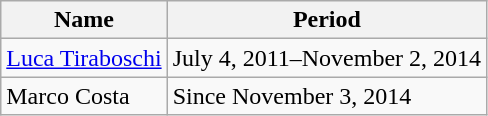<table class="wikitable">
<tr>
<th>Name</th>
<th>Period</th>
</tr>
<tr>
<td><a href='#'>Luca Tiraboschi</a></td>
<td>July 4, 2011–November 2, 2014</td>
</tr>
<tr>
<td>Marco Costa</td>
<td>Since November 3, 2014</td>
</tr>
</table>
